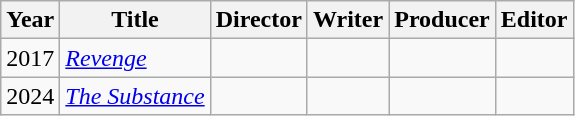<table class="wikitable">
<tr>
<th>Year</th>
<th>Title</th>
<th>Director</th>
<th>Writer</th>
<th>Producer</th>
<th>Editor</th>
</tr>
<tr>
<td>2017</td>
<td><em><a href='#'>Revenge</a></em></td>
<td></td>
<td></td>
<td></td>
<td></td>
</tr>
<tr>
<td>2024</td>
<td><em><a href='#'>The Substance</a></em></td>
<td></td>
<td></td>
<td></td>
<td></td>
</tr>
</table>
